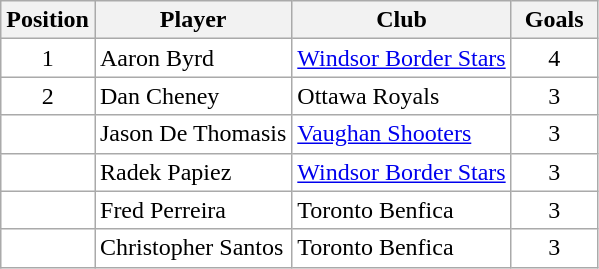<table class="wikitable">
<tr>
<th width="50px">Position</th>
<th>Player</th>
<th>Club</th>
<th width="50px">Goals</th>
</tr>
<tr align="center" valign="top" bgcolor="#FFFFFF">
<td>1</td>
<td align="left">Aaron Byrd</td>
<td align="left"><a href='#'>Windsor Border Stars</a></td>
<td>4</td>
</tr>
<tr align="center" valign="top" bgcolor="#FFFFFF">
<td>2</td>
<td align="left">Dan Cheney</td>
<td align="left">Ottawa Royals</td>
<td>3</td>
</tr>
<tr align="center" valign="top" bgcolor="#FFFFFF">
<td></td>
<td align="left">Jason De Thomasis</td>
<td align="left"><a href='#'>Vaughan Shooters</a></td>
<td>3</td>
</tr>
<tr align="center" valign="top" bgcolor="#FFFFFF">
<td></td>
<td align="left">Radek Papiez</td>
<td align="left"><a href='#'>Windsor Border Stars</a></td>
<td>3</td>
</tr>
<tr align="center" valign="top" bgcolor="#FFFFFF">
<td></td>
<td align="left">Fred Perreira</td>
<td align="left">Toronto Benfica</td>
<td>3</td>
</tr>
<tr align="center" valign="top" bgcolor="#FFFFFF">
<td></td>
<td align="left">Christopher Santos</td>
<td align="left">Toronto Benfica</td>
<td>3</td>
</tr>
</table>
